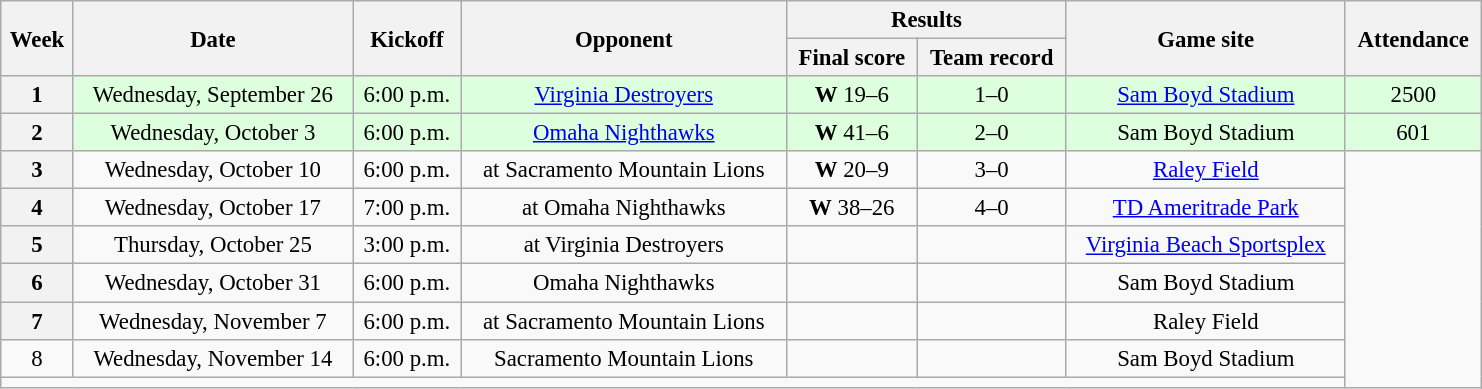<table class="wikitable" style="font-size:95%; text-align:center; width:65em">
<tr>
<th rowspan="2">Week</th>
<th rowspan="2">Date</th>
<th rowspan="2">Kickoff</th>
<th rowspan="2">Opponent</th>
<th colspan="2">Results</th>
<th rowspan="2">Game site</th>
<th rowspan="2">Attendance</th>
</tr>
<tr>
<th>Final score</th>
<th>Team record</th>
</tr>
<tr bgcolor="#DDFFDD">
<th>1</th>
<td>Wednesday, September 26</td>
<td>6:00 p.m.</td>
<td><a href='#'>Virginia Destroyers</a></td>
<td><strong>W</strong> 19–6</td>
<td>1–0</td>
<td><a href='#'>Sam Boyd Stadium</a></td>
<td>2500</td>
</tr>
<tr bgcolor="DDFFDD">
<th>2</th>
<td>Wednesday, October 3</td>
<td>6:00 p.m.</td>
<td><a href='#'>Omaha Nighthawks</a></td>
<td><strong>W</strong> 41–6</td>
<td>2–0</td>
<td>Sam Boyd Stadium</td>
<td>601</td>
</tr>
<tr>
<th>3</th>
<td>Wednesday, October 10</td>
<td>6:00 p.m.</td>
<td>at Sacramento Mountain Lions</td>
<td><strong>W</strong> 20–9</td>
<td>3–0</td>
<td><a href='#'>Raley Field</a></td>
</tr>
<tr>
<th>4</th>
<td>Wednesday, October 17</td>
<td>7:00 p.m.</td>
<td>at Omaha Nighthawks</td>
<td><strong>W</strong> 38–26</td>
<td>4–0</td>
<td><a href='#'>TD Ameritrade Park</a></td>
</tr>
<tr>
<th>5</th>
<td>Thursday, October 25</td>
<td>3:00 p.m.</td>
<td>at Virginia Destroyers</td>
<td></td>
<td></td>
<td><a href='#'>Virginia Beach Sportsplex</a></td>
</tr>
<tr>
<th>6</th>
<td>Wednesday, October 31</td>
<td>6:00 p.m.</td>
<td>Omaha Nighthawks</td>
<td></td>
<td></td>
<td>Sam Boyd Stadium</td>
</tr>
<tr>
<th>7</th>
<td>Wednesday, November 7</td>
<td>6:00 p.m.</td>
<td>at Sacramento Mountain Lions</td>
<td></td>
<td></td>
<td>Raley Field</td>
</tr>
<tr>
<td>8</td>
<td>Wednesday, November 14</td>
<td>6:00 p.m.</td>
<td>Sacramento Mountain Lions</td>
<td></td>
<td></td>
<td>Sam Boyd Stadium</td>
</tr>
<tr>
<td colspan="7"></td>
</tr>
</table>
